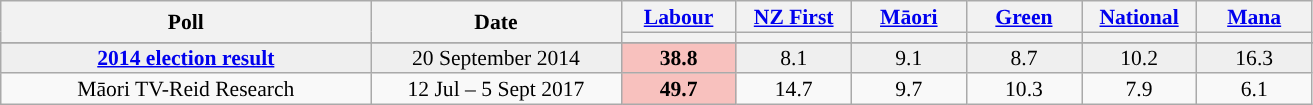<table class="wikitable" style="font-size:90%; line-height:14px; text-align:center">
<tr>
<th style="width:240px;" rowspan="2">Poll</th>
<th style="width:160px;" rowspan="2">Date </th>
<th style="width:70px;" r bgcolor=><a href='#'>Labour</a></th>
<th style="width:70px;" r bgcolor=><a href='#'>NZ First</a></th>
<th style="width:70px;" r bgcolor=><a href='#'>Māori</a></th>
<th style="width:70px;" r bgcolor=><a href='#'>Green</a></th>
<th style="width:70px;" r bgcolor=><a href='#'>National</a></th>
<th style="width:70px;" r bgcolor=><a href='#'>Mana</a></th>
</tr>
<tr>
<th class="unsortable" style="color:inherit;background:"></th>
<th class="unsortable" style="color:inherit;background:"></th>
<th class="unsortable" style="color:inherit;background:"></th>
<th class="unsortable" style="color:inherit;background:"></th>
<th class="unsortable" style="color:inherit;background:"></th>
<th class="unsortable" style="color:inherit;background:"></th>
</tr>
<tr>
</tr>
<tr style="background:#EFEFEF; font-weight:italic;">
<td><strong><a href='#'>2014 election result</a></strong></td>
<td>20 September 2014</td>
<td style="background:#F8C1BE"><strong>38.8</strong></td>
<td>8.1</td>
<td>9.1</td>
<td>8.7</td>
<td>10.2</td>
<td>16.3</td>
</tr>
<tr>
<td>Māori TV-Reid Research</td>
<td>12 Jul – 5 Sept 2017</td>
<td style="background:#F8C1BE"><strong>49.7</strong></td>
<td>14.7</td>
<td>9.7</td>
<td>10.3</td>
<td>7.9</td>
<td>6.1</td>
</tr>
</table>
